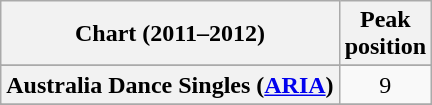<table class="wikitable sortable plainrowheaders">
<tr>
<th>Chart (2011–2012)</th>
<th>Peak<br>position</th>
</tr>
<tr>
</tr>
<tr>
<th scope="row">Australia Dance Singles (<a href='#'>ARIA</a>)</th>
<td style="text-align:center;">9</td>
</tr>
<tr>
</tr>
<tr>
</tr>
<tr>
</tr>
<tr>
</tr>
<tr>
</tr>
<tr>
</tr>
<tr>
</tr>
<tr>
</tr>
<tr>
</tr>
<tr>
</tr>
<tr>
</tr>
</table>
